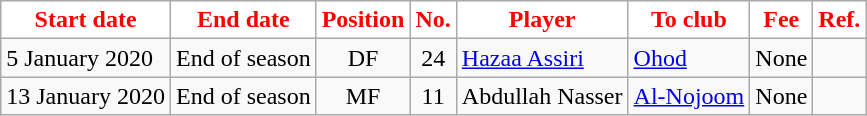<table class="wikitable sortable">
<tr>
<th style="background:white; color:red;"><strong>Start date</strong></th>
<th style="background:white; color:red;"><strong>End date</strong></th>
<th style="background:white; color:red;"><strong>Position</strong></th>
<th style="background:white; color:red;"><strong>No.</strong></th>
<th style="background:white; color:red;"><strong>Player</strong></th>
<th style="background:white; color:red;"><strong>To club</strong></th>
<th style="background:white; color:red;"><strong>Fee</strong></th>
<th style="background:white; color:red;"><strong>Ref.</strong></th>
</tr>
<tr>
<td>5 January 2020</td>
<td>End of season</td>
<td style="text-align:center;">DF</td>
<td style="text-align:center;">24</td>
<td style="text-align:left;"> <a href='#'>Hazaa Assiri</a></td>
<td style="text-align:left;"> <a href='#'>Ohod</a></td>
<td>None</td>
<td></td>
</tr>
<tr>
<td>13 January 2020</td>
<td>End of season</td>
<td style="text-align:center;">MF</td>
<td style="text-align:center;">11</td>
<td style="text-align:left;"> Abdullah Nasser</td>
<td style="text-align:left;"> <a href='#'>Al-Nojoom</a></td>
<td>None</td>
<td></td>
</tr>
</table>
